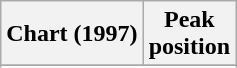<table class="wikitable sortable plainrowheaders" style="text-align:center">
<tr>
<th scope="col">Chart (1997)</th>
<th scope="col">Peak<br>position</th>
</tr>
<tr>
</tr>
<tr>
</tr>
</table>
